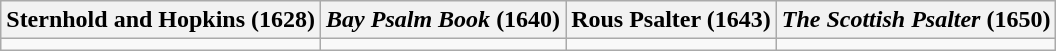<table class="wikitable">
<tr>
<th>Sternhold and Hopkins (1628)</th>
<th><em>Bay Psalm Book</em> (1640)</th>
<th>Rous Psalter (1643)</th>
<th><em>The Scottish Psalter</em> (1650)</th>
</tr>
<tr>
<td></td>
<td></td>
<td></td>
<td></td>
</tr>
</table>
